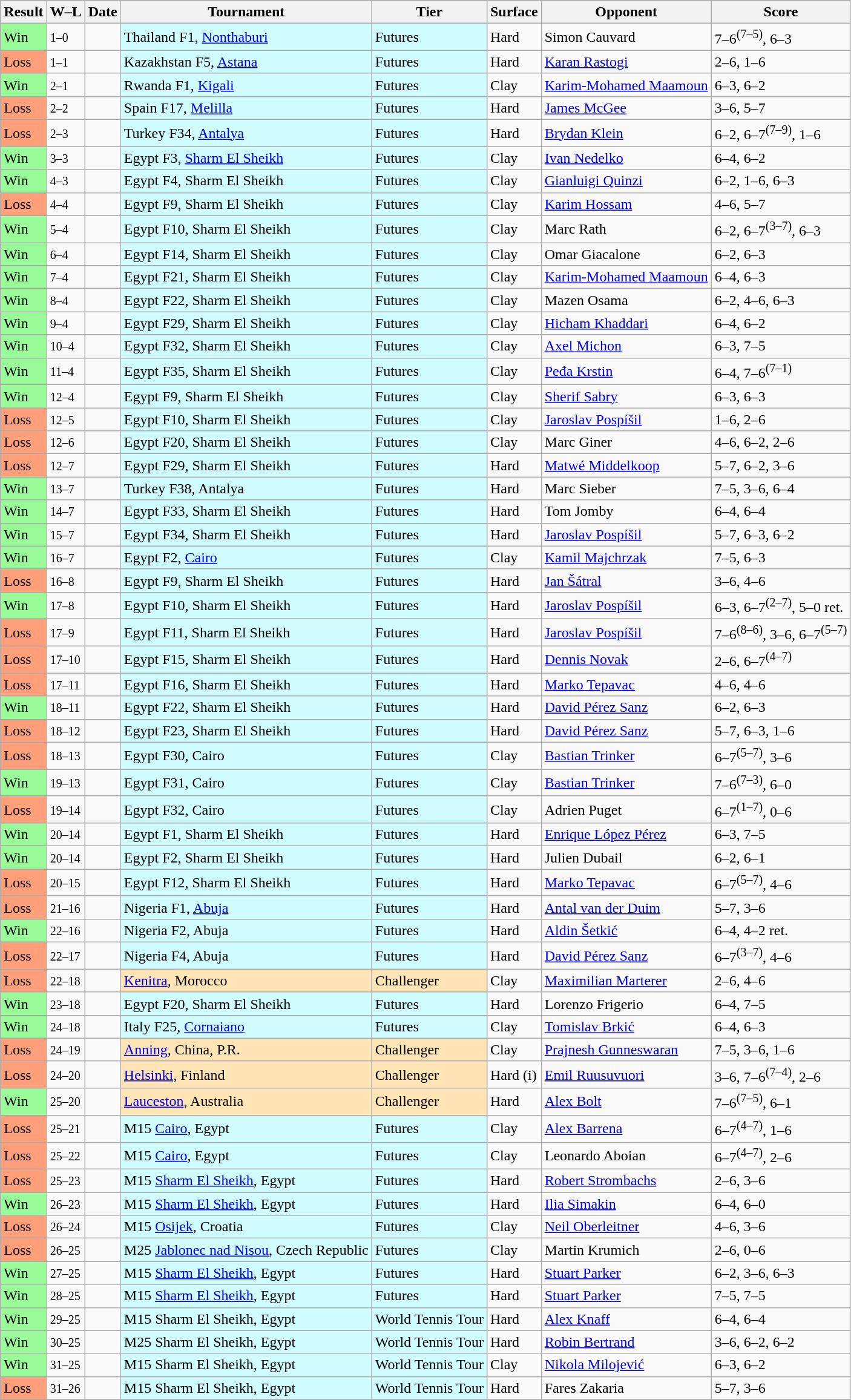<table class="sortable wikitable">
<tr>
<th>Result</th>
<th class="unsortable">W–L</th>
<th>Date</th>
<th>Tournament</th>
<th>Tier</th>
<th>Surface</th>
<th>Opponent</th>
<th class="unsortable">Score</th>
</tr>
<tr>
<td style="background:#98fb98;">Win</td>
<td><small>1–0</small></td>
<td></td>
<td style="background:#cffcff;">Thailand F1, <a href='#'>Nonthaburi</a></td>
<td style="background:#cffcff;">Futures</td>
<td>Hard</td>
<td> Simon Cauvard</td>
<td>7–6<sup>(7–5)</sup>, 6–3</td>
</tr>
<tr>
<td style="background:#ffa07a;">Loss</td>
<td><small>1–1</small></td>
<td></td>
<td style="background:#cffcff;">Kazakhstan F5, <a href='#'>Astana</a></td>
<td style="background:#cffcff;">Futures</td>
<td>Hard</td>
<td> <a href='#'>Karan Rastogi</a></td>
<td>2–6, 1–6</td>
</tr>
<tr>
<td style="background:#98fb98;">Win</td>
<td><small>2–1</small></td>
<td></td>
<td style="background:#cffcff;">Rwanda F1, <a href='#'>Kigali</a></td>
<td style="background:#cffcff;">Futures</td>
<td>Clay</td>
<td> <a href='#'>Karim-Mohamed Maamoun</a></td>
<td>6–3, 6–2</td>
</tr>
<tr>
<td style="background:#ffa07a;">Loss</td>
<td><small>2–2</small></td>
<td></td>
<td style="background:#cffcff;">Spain F17, <a href='#'>Melilla</a></td>
<td style="background:#cffcff;">Futures</td>
<td>Hard</td>
<td> <a href='#'>James McGee</a></td>
<td>3–6, 5–7</td>
</tr>
<tr>
<td style="background:#ffa07a;">Loss</td>
<td><small>2–3</small></td>
<td></td>
<td style="background:#cffcff;">Turkey F34, <a href='#'>Antalya</a></td>
<td style="background:#cffcff;">Futures</td>
<td>Hard</td>
<td> <a href='#'>Brydan Klein</a></td>
<td>6–2, 6–7<sup>(7–9)</sup>, 1–6</td>
</tr>
<tr>
<td style="background:#98fb98;">Win</td>
<td><small>3–3</small></td>
<td></td>
<td style="background:#cffcff;">Egypt F3, <a href='#'>Sharm El Sheikh</a></td>
<td style="background:#cffcff;">Futures</td>
<td>Clay</td>
<td> <a href='#'>Ivan Nedelko</a></td>
<td>6–4, 6–2</td>
</tr>
<tr>
<td style="background:#98fb98;">Win</td>
<td><small>4–3</small></td>
<td></td>
<td style="background:#cffcff;">Egypt F4, Sharm El Sheikh</td>
<td style="background:#cffcff;">Futures</td>
<td>Clay</td>
<td> <a href='#'>Gianluigi Quinzi</a></td>
<td>6–2, 1–6, 6–3</td>
</tr>
<tr>
<td style="background:#ffa07a;">Loss</td>
<td><small>4–4</small></td>
<td></td>
<td style="background:#cffcff;">Egypt F9, Sharm El Sheikh</td>
<td style="background:#cffcff;">Futures</td>
<td>Clay</td>
<td> <a href='#'>Karim Hossam</a></td>
<td>4–6, 5–7</td>
</tr>
<tr>
<td style="background:#98fb98;">Win</td>
<td><small>5–4</small></td>
<td></td>
<td style="background:#cffcff;">Egypt F10, Sharm El Sheikh</td>
<td style="background:#cffcff;">Futures</td>
<td>Clay</td>
<td> Marc Rath</td>
<td>6–2, 6–7<sup>(3–7)</sup>, 6–3</td>
</tr>
<tr>
<td style="background:#98fb98;">Win</td>
<td><small>6–4</small></td>
<td></td>
<td style="background:#cffcff;">Egypt F14, Sharm El Sheikh</td>
<td style="background:#cffcff;">Futures</td>
<td>Clay</td>
<td> Omar Giacalone</td>
<td>6–2, 6–3</td>
</tr>
<tr>
<td style="background:#98fb98;">Win</td>
<td><small>7–4</small></td>
<td></td>
<td style="background:#cffcff;">Egypt F21, Sharm El Sheikh</td>
<td style="background:#cffcff;">Futures</td>
<td>Clay</td>
<td> <a href='#'>Karim-Mohamed Maamoun</a></td>
<td>6–4, 6–3</td>
</tr>
<tr>
<td style="background:#98fb98;">Win</td>
<td><small>8–4</small></td>
<td></td>
<td style="background:#cffcff;">Egypt F22, Sharm El Sheikh</td>
<td style="background:#cffcff;">Futures</td>
<td>Clay</td>
<td> Mazen Osama</td>
<td>6–2, 4–6, 6–3</td>
</tr>
<tr>
<td style="background:#98fb98;">Win</td>
<td><small>9–4</small></td>
<td></td>
<td style="background:#cffcff;">Egypt F29, Sharm El Sheikh</td>
<td style="background:#cffcff;">Futures</td>
<td>Clay</td>
<td> <a href='#'>Hicham Khaddari</a></td>
<td>6–4, 6–2</td>
</tr>
<tr>
<td style="background:#98fb98;">Win</td>
<td><small>10–4</small></td>
<td></td>
<td style="background:#cffcff;">Egypt F32, Sharm El Sheikh</td>
<td style="background:#cffcff;">Futures</td>
<td>Clay</td>
<td> <a href='#'>Axel Michon</a></td>
<td>6–3, 7–5</td>
</tr>
<tr>
<td style="background:#98fb98;">Win</td>
<td><small>11–4</small></td>
<td></td>
<td style="background:#cffcff;">Egypt F35, Sharm El Sheikh</td>
<td style="background:#cffcff;">Futures</td>
<td>Clay</td>
<td> <a href='#'>Peđa Krstin</a></td>
<td>6–4, 7–6<sup>(7–1)</sup></td>
</tr>
<tr>
<td style="background:#98fb98;">Win</td>
<td><small>12–4</small></td>
<td></td>
<td style="background:#cffcff;">Egypt F9, Sharm El Sheikh</td>
<td style="background:#cffcff;">Futures</td>
<td>Clay</td>
<td> <a href='#'>Sherif Sabry</a></td>
<td>6–3, 6–3</td>
</tr>
<tr>
<td style="background:#ffa07a;">Loss</td>
<td><small>12–5</small></td>
<td></td>
<td style="background:#cffcff;">Egypt F10, Sharm El Sheikh</td>
<td style="background:#cffcff;">Futures</td>
<td>Clay</td>
<td> <a href='#'>Jaroslav Pospíšil</a></td>
<td>1–6, 2–6</td>
</tr>
<tr>
<td style="background:#ffa07a;">Loss</td>
<td><small>12–6</small></td>
<td></td>
<td style="background:#cffcff;">Egypt F20, Sharm El Sheikh</td>
<td style="background:#cffcff;">Futures</td>
<td>Clay</td>
<td> Marc Giner</td>
<td>4–6, 6–2, 2–6</td>
</tr>
<tr>
<td style="background:#ffa07a;">Loss</td>
<td><small>12–7</small></td>
<td></td>
<td style="background:#cffcff;">Egypt F29, Sharm El Sheikh</td>
<td style="background:#cffcff;">Futures</td>
<td>Hard</td>
<td> <a href='#'>Matwé Middelkoop</a></td>
<td>5–7, 6–2, 3–6</td>
</tr>
<tr>
<td style="background:#98fb98;">Win</td>
<td><small>13–7</small></td>
<td></td>
<td style="background:#cffcff;">Turkey F38, Antalya</td>
<td style="background:#cffcff;">Futures</td>
<td>Hard</td>
<td> Marc Sieber</td>
<td>7–5, 3–6, 6–4</td>
</tr>
<tr>
<td style="background:#98fb98;">Win</td>
<td><small>14–7</small></td>
<td></td>
<td style="background:#cffcff;">Egypt F33, Sharm El Sheikh</td>
<td style="background:#cffcff;">Futures</td>
<td>Hard</td>
<td> Tom Jomby</td>
<td>6–4, 6–4</td>
</tr>
<tr>
<td style="background:#98fb98;">Win</td>
<td><small>15–7</small></td>
<td></td>
<td style="background:#cffcff;">Egypt F34, Sharm El Sheikh</td>
<td style="background:#cffcff;">Futures</td>
<td>Hard</td>
<td> <a href='#'>Jaroslav Pospíšil</a></td>
<td>5–7, 6–3, 6–2</td>
</tr>
<tr>
<td style="background:#98fb98;">Win</td>
<td><small>16–7</small></td>
<td></td>
<td style="background:#cffcff;">Egypt F2, <a href='#'>Cairo</a></td>
<td style="background:#cffcff;">Futures</td>
<td>Clay</td>
<td> <a href='#'>Kamil Majchrzak</a></td>
<td>7–5, 6–3</td>
</tr>
<tr>
<td style="background:#ffa07a;">Loss</td>
<td><small>16–8</small></td>
<td></td>
<td style="background:#cffcff;">Egypt F9, Sharm El Sheikh</td>
<td style="background:#cffcff;">Futures</td>
<td>Hard</td>
<td> <a href='#'>Jan Šátral</a></td>
<td>3–6, 4–6</td>
</tr>
<tr>
<td style="background:#98fb98;">Win</td>
<td><small>17–8</small></td>
<td></td>
<td style="background:#cffcff;">Egypt F10, Sharm El Sheikh</td>
<td style="background:#cffcff;">Futures</td>
<td>Hard</td>
<td> <a href='#'>Jaroslav Pospíšil</a></td>
<td>6–3, 6–7<sup>(2–7)</sup>, 5–0 ret.</td>
</tr>
<tr>
<td style="background:#ffa07a;">Loss</td>
<td><small>17–9</small></td>
<td></td>
<td style="background:#cffcff;">Egypt F11, Sharm El Sheikh</td>
<td style="background:#cffcff;">Futures</td>
<td>Hard</td>
<td> <a href='#'>Jaroslav Pospíšil</a></td>
<td>7–6<sup>(8–6)</sup>, 3–6, 6–7<sup>(5–7)</sup></td>
</tr>
<tr>
<td style="background:#ffa07a;">Loss</td>
<td><small>17–10</small></td>
<td></td>
<td style="background:#cffcff;">Egypt F15, Sharm El Sheikh</td>
<td style="background:#cffcff;">Futures</td>
<td>Hard</td>
<td> <a href='#'>Dennis Novak</a></td>
<td>2–6, 6–7<sup>(4–7)</sup></td>
</tr>
<tr>
<td style="background:#ffa07a;">Loss</td>
<td><small>17–11</small></td>
<td></td>
<td style="background:#cffcff;">Egypt F16, Sharm El Sheikh</td>
<td style="background:#cffcff;">Futures</td>
<td>Hard</td>
<td> <a href='#'>Marko Tepavac</a></td>
<td>4–6, 4–6</td>
</tr>
<tr>
<td style="background:#98fb98;">Win</td>
<td><small>18–11</small></td>
<td></td>
<td style="background:#cffcff;">Egypt F22, Sharm El Sheikh</td>
<td style="background:#cffcff;">Futures</td>
<td>Hard</td>
<td> <a href='#'>David Pérez Sanz</a></td>
<td>6–2, 6–3</td>
</tr>
<tr>
<td style="background:#ffa07a;">Loss</td>
<td><small>18–12</small></td>
<td></td>
<td style="background:#cffcff;">Egypt F23, Sharm El Sheikh</td>
<td style="background:#cffcff;">Futures</td>
<td>Hard</td>
<td> <a href='#'>David Pérez Sanz</a></td>
<td>5–7, 6–3, 1–6</td>
</tr>
<tr>
<td style="background:#ffa07a;">Loss</td>
<td><small>18–13</small></td>
<td></td>
<td style="background:#cffcff;">Egypt F30, Cairo</td>
<td style="background:#cffcff;">Futures</td>
<td>Clay</td>
<td> <a href='#'>Bastian Trinker</a></td>
<td>6–7<sup>(5–7)</sup>, 3–6</td>
</tr>
<tr>
<td style="background:#98fb98;">Win</td>
<td><small>19–13</small></td>
<td></td>
<td style="background:#cffcff;">Egypt F31, Cairo</td>
<td style="background:#cffcff;">Futures</td>
<td>Clay</td>
<td> <a href='#'>Bastian Trinker</a></td>
<td>7–6<sup>(7–3)</sup>, 6–0</td>
</tr>
<tr>
<td style="background:#ffa07a;">Loss</td>
<td><small>19–14</small></td>
<td></td>
<td style="background:#cffcff;">Egypt F32, Cairo</td>
<td style="background:#cffcff;">Futures</td>
<td>Clay</td>
<td> Adrien Puget</td>
<td>6–7<sup>(1–7)</sup>, 0–6</td>
</tr>
<tr>
<td style="background:#98fb98;">Win</td>
<td><small>20–14</small></td>
<td></td>
<td style="background:#cffcff;">Egypt F1, Sharm El Sheikh</td>
<td style="background:#cffcff;">Futures</td>
<td>Hard</td>
<td> <a href='#'>Enrique López Pérez</a></td>
<td>6–3, 7–5</td>
</tr>
<tr>
<td style="background:#98fb98;">Win</td>
<td><small>20–14</small></td>
<td></td>
<td style="background:#cffcff;">Egypt F2, Sharm El Sheikh</td>
<td style="background:#cffcff;">Futures</td>
<td>Hard</td>
<td> Julien Dubail</td>
<td>6–2, 6–1</td>
</tr>
<tr>
<td style="background:#ffa07a;">Loss</td>
<td><small>20–15</small></td>
<td></td>
<td style="background:#cffcff;">Egypt F12, Sharm El Sheikh</td>
<td style="background:#cffcff;">Futures</td>
<td>Hard</td>
<td> <a href='#'>Marko Tepavac</a></td>
<td>6–7<sup>(5–7)</sup>, 4–6</td>
</tr>
<tr>
<td style="background:#ffa07a;">Loss</td>
<td><small>21–16</small></td>
<td></td>
<td style="background:#cffcff;">Nigeria F1, <a href='#'>Abuja</a></td>
<td style="background:#cffcff;">Futures</td>
<td>Hard</td>
<td> <a href='#'>Antal van der Duim</a></td>
<td>5–7, 3–6</td>
</tr>
<tr>
<td style="background:#98fb98;">Win</td>
<td><small>22–16</small></td>
<td></td>
<td style="background:#cffcff;">Nigeria F2, Abuja</td>
<td style="background:#cffcff;">Futures</td>
<td>Hard</td>
<td> <a href='#'>Aldin Šetkić</a></td>
<td>6–4, 4–2 ret.</td>
</tr>
<tr>
<td style="background:#ffa07a;">Loss</td>
<td><small>22–17</small></td>
<td></td>
<td style="background:#cffcff;">Nigeria F4, Abuja</td>
<td style="background:#cffcff;">Futures</td>
<td>Hard</td>
<td> <a href='#'>David Pérez Sanz</a></td>
<td>6–7<sup>(3–7)</sup>, 4–6</td>
</tr>
<tr>
<td style="background:#ffa07a;">Loss</td>
<td><small>22–18</small></td>
<td><a href='#'></a></td>
<td style="background:moccasin;"><a href='#'>Kenitra</a>, Morocco</td>
<td style="background:moccasin;">Challenger</td>
<td>Clay</td>
<td> <a href='#'>Maximilian Marterer</a></td>
<td>2–6, 4–6</td>
</tr>
<tr>
<td style="background:#98fb98;">Win</td>
<td><small>23–18</small></td>
<td></td>
<td style="background:#cffcff;">Egypt F20, Sharm El Sheikh</td>
<td style="background:#cffcff;">Futures</td>
<td>Hard</td>
<td> Lorenzo Frigerio</td>
<td>6–4, 7–5</td>
</tr>
<tr>
<td style="background:#98fb98;">Win</td>
<td><small>24–18</small></td>
<td></td>
<td style="background:#cffcff;">Italy F25, <a href='#'>Cornaiano</a></td>
<td style="background:#cffcff;">Futures</td>
<td>Clay</td>
<td> <a href='#'>Tomislav Brkić</a></td>
<td>6–4, 6–3</td>
</tr>
<tr>
<td style="background:#ffa07a;">Loss</td>
<td><small>24–19</small></td>
<td><a href='#'></a></td>
<td style="background:moccasin;"><a href='#'>Anning</a>, China, P.R.</td>
<td style="background:moccasin;">Challenger</td>
<td>Clay</td>
<td> <a href='#'>Prajnesh Gunneswaran</a></td>
<td>7–5, 3–6, 1–6</td>
</tr>
<tr>
<td style="background:#ffa07a;">Loss</td>
<td><small>24–20</small></td>
<td><a href='#'></a></td>
<td style="background:moccasin;"><a href='#'>Helsinki</a>, Finland</td>
<td style="background:moccasin;">Challenger</td>
<td>Hard (i)</td>
<td> <a href='#'>Emil Ruusuvuori</a></td>
<td>3–6, 7–6<sup>(7–4)</sup>, 2–6</td>
</tr>
<tr>
<td style="background:#98fb98;">Win</td>
<td><small>25–20</small></td>
<td><a href='#'></a></td>
<td style="background:moccasin;"><a href='#'>Lauceston</a>, Australia</td>
<td style="background:moccasin;">Challenger</td>
<td>Hard</td>
<td> <a href='#'>Alex Bolt</a></td>
<td>7–6<sup>(7–5)</sup>, 6–1</td>
</tr>
<tr>
<td style="background:#ffa07a;">Loss</td>
<td><small>25–21</small></td>
<td></td>
<td style="background:#cffcff;">M15 <a href='#'>Cairo</a>, Egypt</td>
<td style="background:#cffcff;">Futures</td>
<td>Clay</td>
<td> <a href='#'>Alex Barrena</a></td>
<td>6–7<sup>(4–7)</sup>, 1–6</td>
</tr>
<tr>
<td style="background:#ffa07a;">Loss</td>
<td><small>25–22</small></td>
<td></td>
<td style="background:#cffcff;">M15 <a href='#'>Cairo</a>, Egypt</td>
<td style="background:#cffcff;">Futures</td>
<td>Clay</td>
<td> Leonardo Aboian</td>
<td>6–7<sup>(4–7)</sup>, 2–6</td>
</tr>
<tr>
<td style="background:#ffa07a;">Loss</td>
<td><small>25–23</small></td>
<td></td>
<td style="background:#cffcff;">M15 <a href='#'>Sharm El Sheikh</a>, Egypt</td>
<td style="background:#cffcff;">Futures</td>
<td>Hard</td>
<td> <a href='#'>Robert Strombachs</a></td>
<td>2–6, 3–6</td>
</tr>
<tr>
<td style="background:#98fb98;">Win</td>
<td><small>26–23</small></td>
<td></td>
<td style="background:#cffcff;">M15 <a href='#'>Sharm El Sheikh</a>, Egypt</td>
<td style="background:#cffcff;">Futures</td>
<td>Hard</td>
<td> <a href='#'>Ilia Simakin</a></td>
<td>6–4, 6–0</td>
</tr>
<tr>
<td style="background:#ffa07a;">Loss</td>
<td><small>26–24</small></td>
<td></td>
<td style="background:#cffcff;">M15 <a href='#'>Osijek</a>, Croatia</td>
<td style="background:#cffcff;">Futures</td>
<td>Clay</td>
<td> <a href='#'>Neil Oberleitner</a></td>
<td>4–6, 3–6</td>
</tr>
<tr>
<td style="background:#ffa07a;">Loss</td>
<td><small>26–25</small></td>
<td></td>
<td style="background:#cffcff;">M25 <a href='#'>Jablonec nad Nisou</a>, Czech Republic</td>
<td style="background:#cffcff;">Futures</td>
<td>Clay</td>
<td> Martin Krumich</td>
<td>2–6, 0–6</td>
</tr>
<tr>
<td style="background:#98fb98;">Win</td>
<td><small>27–25</small></td>
<td></td>
<td style="background:#cffcff;">M15 <a href='#'>Sharm El Sheikh</a>, Egypt</td>
<td style="background:#cffcff;">Futures</td>
<td>Hard</td>
<td> <a href='#'>Stuart Parker</a></td>
<td>6–2, 3–6, 6–3</td>
</tr>
<tr>
<td style="background:#98fb98;">Win</td>
<td><small>28–25</small></td>
<td></td>
<td style="background:#cffcff;">M15 <a href='#'>Sharm El Sheikh</a>, Egypt</td>
<td style="background:#cffcff;">Futures</td>
<td>Hard</td>
<td> <a href='#'>Stuart Parker</a></td>
<td>7–5, 7–5</td>
</tr>
<tr>
<td style="background:#98fb98;">Win</td>
<td><small>29–25</small></td>
<td></td>
<td style="background:#cffcff;">M15 Sharm El Sheikh, Egypt</td>
<td style="background:#cffcff;">World Tennis Tour</td>
<td>Hard</td>
<td> <a href='#'>Alex Knaff</a></td>
<td>6–4, 6–4</td>
</tr>
<tr>
<td bgcolor=98fb98>Win</td>
<td><small>30–25</small></td>
<td></td>
<td style="background:#cffcff;">M25 Sharm El Sheikh, Egypt</td>
<td style="background:#cffcff;">World Tennis Tour</td>
<td>Hard</td>
<td> <a href='#'>Robin Bertrand</a></td>
<td>3–6, 6–2, 6–2</td>
</tr>
<tr>
<td bgcolor=98fb98>Win</td>
<td><small>31–25</small></td>
<td></td>
<td style="background:#cffcff;">M15 Sharm El Sheikh, Egypt</td>
<td style="background:#cffcff;">World Tennis Tour</td>
<td>Clay</td>
<td> <a href='#'>Nikola Milojević</a></td>
<td>6–3, 6–2</td>
</tr>
<tr>
<td bgcolor=ffa07a>Loss</td>
<td><small>31–26</small></td>
<td></td>
<td style="background:#cffcff;">M15 Sharm El Sheikh, Egypt</td>
<td style="background:#cffcff;">World Tennis Tour</td>
<td>Hard</td>
<td> Fares Zakaria</td>
<td>5–7, 3–6</td>
</tr>
</table>
